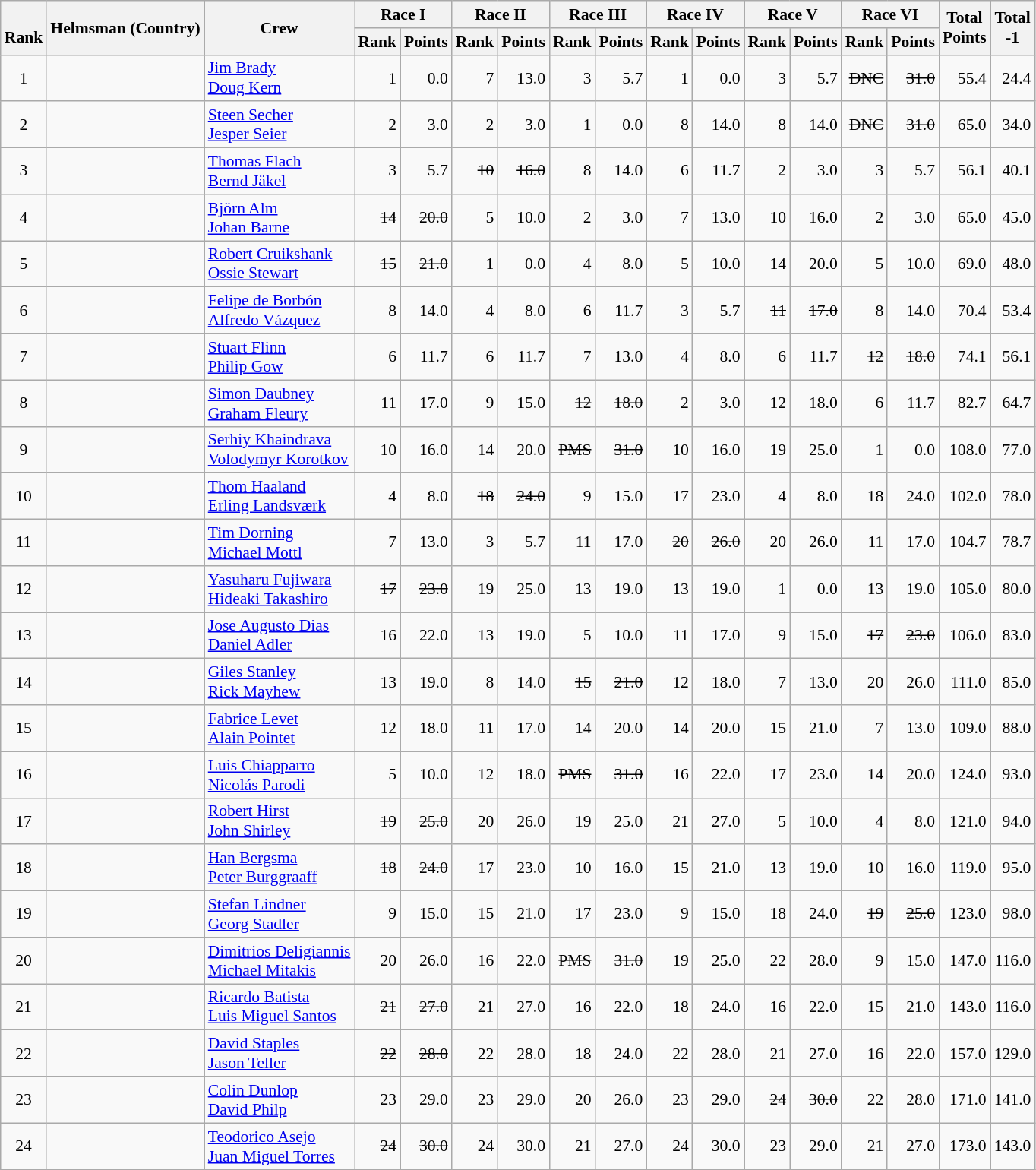<table class="wikitable" style="text-align:right; font-size:90%">
<tr>
<th rowspan="2"><br>Rank</th>
<th rowspan="2">Helmsman (Country)</th>
<th rowspan="2">Crew</th>
<th colspan="2">Race I</th>
<th colspan="2">Race II</th>
<th colspan="2">Race III</th>
<th colspan="2">Race IV</th>
<th colspan="2">Race V</th>
<th colspan="2">Race VI</th>
<th rowspan="2">Total <br>Points <br></th>
<th rowspan="2">Total<br>-1<br></th>
</tr>
<tr>
<th>Rank</th>
<th>Points</th>
<th>Rank</th>
<th>Points</th>
<th>Rank</th>
<th>Points</th>
<th>Rank</th>
<th>Points</th>
<th>Rank</th>
<th>Points</th>
<th>Rank</th>
<th>Points</th>
</tr>
<tr>
<td align=center>1</td>
<td align=left></td>
<td align=left><a href='#'>Jim Brady</a> <br><a href='#'>Doug Kern</a> </td>
<td>1</td>
<td>0.0</td>
<td>7</td>
<td>13.0</td>
<td>3</td>
<td>5.7</td>
<td>1</td>
<td>0.0</td>
<td>3</td>
<td>5.7</td>
<td><s>DNC</s></td>
<td><s>31.0</s></td>
<td>55.4</td>
<td>24.4</td>
</tr>
<tr>
<td align=center>2</td>
<td align=left></td>
<td align=left><a href='#'>Steen Secher</a> <br><a href='#'>Jesper Seier</a> </td>
<td>2</td>
<td>3.0</td>
<td>2</td>
<td>3.0</td>
<td>1</td>
<td>0.0</td>
<td>8</td>
<td>14.0</td>
<td>8</td>
<td>14.0</td>
<td><s>DNC</s></td>
<td><s>31.0</s></td>
<td>65.0</td>
<td>34.0</td>
</tr>
<tr>
<td align=center>3</td>
<td align=left></td>
<td align=left><a href='#'>Thomas Flach</a> <br><a href='#'>Bernd Jäkel</a> </td>
<td>3</td>
<td>5.7</td>
<td><s>10</s></td>
<td><s>16.0</s></td>
<td>8</td>
<td>14.0</td>
<td>6</td>
<td>11.7</td>
<td>2</td>
<td>3.0</td>
<td>3</td>
<td>5.7</td>
<td>56.1</td>
<td>40.1</td>
</tr>
<tr>
<td align=center>4</td>
<td align=left></td>
<td align=left><a href='#'>Björn Alm</a> <br><a href='#'>Johan Barne</a> </td>
<td><s>14</s></td>
<td><s>20.0</s></td>
<td>5</td>
<td>10.0</td>
<td>2</td>
<td>3.0</td>
<td>7</td>
<td>13.0</td>
<td>10</td>
<td>16.0</td>
<td>2</td>
<td>3.0</td>
<td>65.0</td>
<td>45.0</td>
</tr>
<tr>
<td align=center>5</td>
<td align=left></td>
<td align=left><a href='#'>Robert Cruikshank</a> <br><a href='#'>Ossie Stewart</a> </td>
<td><s>15</s></td>
<td><s>21.0</s></td>
<td>1</td>
<td>0.0</td>
<td>4</td>
<td>8.0</td>
<td>5</td>
<td>10.0</td>
<td>14</td>
<td>20.0</td>
<td>5</td>
<td>10.0</td>
<td>69.0</td>
<td>48.0</td>
</tr>
<tr>
<td align=center>6</td>
<td align=left></td>
<td align=left><a href='#'>Felipe de Borbón</a> <br><a href='#'>Alfredo Vázquez</a> </td>
<td>8</td>
<td>14.0</td>
<td>4</td>
<td>8.0</td>
<td>6</td>
<td>11.7</td>
<td>3</td>
<td>5.7</td>
<td><s>11</s></td>
<td><s>17.0</s></td>
<td>8</td>
<td>14.0</td>
<td>70.4</td>
<td>53.4</td>
</tr>
<tr>
<td align=center>7</td>
<td align=left></td>
<td align=left><a href='#'>Stuart Flinn</a>  <br> <a href='#'>Philip Gow</a> </td>
<td>6</td>
<td>11.7</td>
<td>6</td>
<td>11.7</td>
<td>7</td>
<td>13.0</td>
<td>4</td>
<td>8.0</td>
<td>6</td>
<td>11.7</td>
<td><s>12</s></td>
<td><s>18.0</s></td>
<td>74.1</td>
<td>56.1</td>
</tr>
<tr>
<td align=center>8</td>
<td align=left></td>
<td align=left><a href='#'>Simon Daubney</a> <br><a href='#'>Graham Fleury</a> </td>
<td>11</td>
<td>17.0</td>
<td>9</td>
<td>15.0</td>
<td><s>12</s></td>
<td><s>18.0</s></td>
<td>2</td>
<td>3.0</td>
<td>12</td>
<td>18.0</td>
<td>6</td>
<td>11.7</td>
<td>82.7</td>
<td>64.7</td>
</tr>
<tr>
<td align=center>9</td>
<td align=left></td>
<td align=left><a href='#'>Serhiy Khaindrava</a> <br><a href='#'>Volodymyr Korotkov</a> </td>
<td>10</td>
<td>16.0</td>
<td>14</td>
<td>20.0</td>
<td><s>PMS</s></td>
<td><s>31.0</s></td>
<td>10</td>
<td>16.0</td>
<td>19</td>
<td>25.0</td>
<td>1</td>
<td>0.0</td>
<td>108.0</td>
<td>77.0</td>
</tr>
<tr>
<td align=center>10</td>
<td align=left></td>
<td align=left><a href='#'>Thom Haaland</a> <br><a href='#'>Erling Landsværk</a> </td>
<td>4</td>
<td>8.0</td>
<td><s>18</s></td>
<td><s>24.0</s></td>
<td>9</td>
<td>15.0</td>
<td>17</td>
<td>23.0</td>
<td>4</td>
<td>8.0</td>
<td>18</td>
<td>24.0</td>
<td>102.0</td>
<td>78.0</td>
</tr>
<tr>
<td align=center>11</td>
<td align=left></td>
<td align=left><a href='#'>Tim Dorning</a> <br><a href='#'>Michael Mottl</a> </td>
<td>7</td>
<td>13.0</td>
<td>3</td>
<td>5.7</td>
<td>11</td>
<td>17.0</td>
<td><s>20</s></td>
<td><s>26.0</s></td>
<td>20</td>
<td>26.0</td>
<td>11</td>
<td>17.0</td>
<td>104.7</td>
<td>78.7</td>
</tr>
<tr>
<td align=center>12</td>
<td align=left></td>
<td align=left><a href='#'>Yasuharu Fujiwara</a> <br><a href='#'>Hideaki Takashiro</a> </td>
<td><s>17</s></td>
<td><s>23.0</s></td>
<td>19</td>
<td>25.0</td>
<td>13</td>
<td>19.0</td>
<td>13</td>
<td>19.0</td>
<td>1</td>
<td>0.0</td>
<td>13</td>
<td>19.0</td>
<td>105.0</td>
<td>80.0</td>
</tr>
<tr>
<td align=center>13</td>
<td align=left></td>
<td align=left><a href='#'>Jose Augusto Dias</a>  <br> <a href='#'>Daniel Adler</a> </td>
<td>16</td>
<td>22.0</td>
<td>13</td>
<td>19.0</td>
<td>5</td>
<td>10.0</td>
<td>11</td>
<td>17.0</td>
<td>9</td>
<td>15.0</td>
<td><s>17</s></td>
<td><s>23.0</s></td>
<td>106.0</td>
<td>83.0</td>
</tr>
<tr>
<td align=center>14</td>
<td align=left></td>
<td align=left><a href='#'>Giles Stanley</a> <br><a href='#'>Rick Mayhew</a> </td>
<td>13</td>
<td>19.0</td>
<td>8</td>
<td>14.0</td>
<td><s>15</s></td>
<td><s>21.0</s></td>
<td>12</td>
<td>18.0</td>
<td>7</td>
<td>13.0</td>
<td>20</td>
<td>26.0</td>
<td>111.0</td>
<td>85.0</td>
</tr>
<tr>
<td align=center>15</td>
<td align=left></td>
<td align=left><a href='#'>Fabrice Levet</a> <br><a href='#'>Alain Pointet</a> </td>
<td>12</td>
<td>18.0</td>
<td>11</td>
<td>17.0</td>
<td>14</td>
<td>20.0</td>
<td>14</td>
<td>20.0</td>
<td>15</td>
<td>21.0</td>
<td>7</td>
<td>13.0</td>
<td>109.0</td>
<td>88.0</td>
</tr>
<tr>
<td align=center>16</td>
<td align=left></td>
<td align=left><a href='#'>Luis Chiapparro</a> <br><a href='#'>Nicolás Parodi</a> </td>
<td>5</td>
<td>10.0</td>
<td>12</td>
<td>18.0</td>
<td><s>PMS</s></td>
<td><s>31.0</s></td>
<td>16</td>
<td>22.0</td>
<td>17</td>
<td>23.0</td>
<td>14</td>
<td>20.0</td>
<td>124.0</td>
<td>93.0</td>
</tr>
<tr>
<td align=center>17</td>
<td align=left></td>
<td align=left><a href='#'>Robert Hirst</a> <br><a href='#'>John Shirley</a> </td>
<td><s>19</s></td>
<td><s>25.0</s></td>
<td>20</td>
<td>26.0</td>
<td>19</td>
<td>25.0</td>
<td>21</td>
<td>27.0</td>
<td>5</td>
<td>10.0</td>
<td>4</td>
<td>8.0</td>
<td>121.0</td>
<td>94.0</td>
</tr>
<tr>
<td align=center>18</td>
<td align=left></td>
<td align=left><a href='#'>Han Bergsma</a> <br><a href='#'>Peter Burggraaff</a> </td>
<td><s>18</s></td>
<td><s>24.0</s></td>
<td>17</td>
<td>23.0</td>
<td>10</td>
<td>16.0</td>
<td>15</td>
<td>21.0</td>
<td>13</td>
<td>19.0</td>
<td>10</td>
<td>16.0</td>
<td>119.0</td>
<td>95.0</td>
</tr>
<tr>
<td align=center>19</td>
<td align=left></td>
<td align=left><a href='#'>Stefan Lindner</a> <br><a href='#'>Georg Stadler</a> </td>
<td>9</td>
<td>15.0</td>
<td>15</td>
<td>21.0</td>
<td>17</td>
<td>23.0</td>
<td>9</td>
<td>15.0</td>
<td>18</td>
<td>24.0</td>
<td><s>19</s></td>
<td><s>25.0</s></td>
<td>123.0</td>
<td>98.0</td>
</tr>
<tr>
<td align=center>20</td>
<td align=left></td>
<td align=left><a href='#'>Dimitrios Deligiannis</a> <br><a href='#'>Michael Mitakis</a> </td>
<td>20</td>
<td>26.0</td>
<td>16</td>
<td>22.0</td>
<td><s>PMS</s></td>
<td><s>31.0</s></td>
<td>19</td>
<td>25.0</td>
<td>22</td>
<td>28.0</td>
<td>9</td>
<td>15.0</td>
<td>147.0</td>
<td>116.0</td>
</tr>
<tr>
<td align=center>21</td>
<td align=left></td>
<td align=left><a href='#'>Ricardo Batista</a> <br><a href='#'>Luis Miguel Santos</a> </td>
<td><s>21</s></td>
<td><s>27.0</s></td>
<td>21</td>
<td>27.0</td>
<td>16</td>
<td>22.0</td>
<td>18</td>
<td>24.0</td>
<td>16</td>
<td>22.0</td>
<td>15</td>
<td>21.0</td>
<td>143.0</td>
<td>116.0</td>
</tr>
<tr>
<td align=center>22</td>
<td align=left></td>
<td align=left><a href='#'>David Staples</a> <br><a href='#'>Jason Teller</a> </td>
<td><s>22</s></td>
<td><s>28.0</s></td>
<td>22</td>
<td>28.0</td>
<td>18</td>
<td>24.0</td>
<td>22</td>
<td>28.0</td>
<td>21</td>
<td>27.0</td>
<td>16</td>
<td>22.0</td>
<td>157.0</td>
<td>129.0</td>
</tr>
<tr>
<td align=center>23</td>
<td align=left></td>
<td align=left><a href='#'>Colin Dunlop</a> <br><a href='#'>David Philp</a> </td>
<td>23</td>
<td>29.0</td>
<td>23</td>
<td>29.0</td>
<td>20</td>
<td>26.0</td>
<td>23</td>
<td>29.0</td>
<td><s>24</s></td>
<td><s>30.0</s></td>
<td>22</td>
<td>28.0</td>
<td>171.0</td>
<td>141.0</td>
</tr>
<tr>
<td align=center>24</td>
<td align=left></td>
<td align=left><a href='#'>Teodorico Asejo</a> <br><a href='#'>Juan Miguel Torres</a> </td>
<td><s>24</s></td>
<td><s>30.0</s></td>
<td>24</td>
<td>30.0</td>
<td>21</td>
<td>27.0</td>
<td>24</td>
<td>30.0</td>
<td>23</td>
<td>29.0</td>
<td>21</td>
<td>27.0</td>
<td>173.0</td>
<td>143.0</td>
</tr>
<tr>
</tr>
</table>
